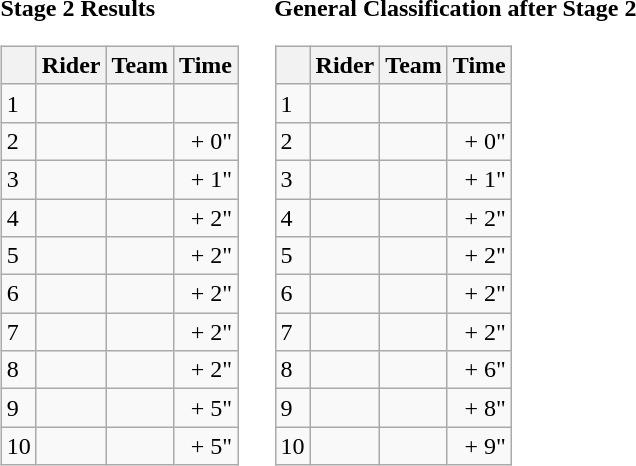<table>
<tr>
<td><strong>Stage 2 Results</strong><br><table class="wikitable">
<tr>
<th></th>
<th>Rider</th>
<th>Team</th>
<th>Time</th>
</tr>
<tr>
<td>1</td>
<td></td>
<td></td>
<td align="right"></td>
</tr>
<tr>
<td>2</td>
<td></td>
<td></td>
<td align="right">+ 0"</td>
</tr>
<tr>
<td>3</td>
<td></td>
<td></td>
<td align="right">+ 1"</td>
</tr>
<tr>
<td>4</td>
<td></td>
<td></td>
<td align="right">+ 2"</td>
</tr>
<tr>
<td>5</td>
<td></td>
<td></td>
<td align="right">+ 2"</td>
</tr>
<tr>
<td>6</td>
<td></td>
<td></td>
<td align="right">+ 2"</td>
</tr>
<tr>
<td>7</td>
<td></td>
<td></td>
<td align="right">+ 2"</td>
</tr>
<tr>
<td>8</td>
<td></td>
<td></td>
<td align="right">+ 2"</td>
</tr>
<tr>
<td>9</td>
<td></td>
<td></td>
<td align="right">+ 5"</td>
</tr>
<tr>
<td>10</td>
<td></td>
<td></td>
<td align="right">+ 5"</td>
</tr>
</table>
</td>
<td></td>
<td><strong>General Classification after Stage 2</strong><br><table class="wikitable">
<tr>
<th></th>
<th>Rider</th>
<th>Team</th>
<th>Time</th>
</tr>
<tr>
<td>1</td>
<td> </td>
<td></td>
<td align="right"></td>
</tr>
<tr>
<td>2</td>
<td></td>
<td></td>
<td align="right">+ 0"</td>
</tr>
<tr>
<td>3</td>
<td> </td>
<td></td>
<td align="right">+ 1"</td>
</tr>
<tr>
<td>4</td>
<td></td>
<td></td>
<td align="right">+ 2"</td>
</tr>
<tr>
<td>5</td>
<td> </td>
<td></td>
<td align="right">+ 2"</td>
</tr>
<tr>
<td>6</td>
<td></td>
<td></td>
<td align="right">+ 2"</td>
</tr>
<tr>
<td>7</td>
<td> </td>
<td></td>
<td align="right">+ 2"</td>
</tr>
<tr>
<td>8</td>
<td></td>
<td></td>
<td align="right">+ 6"</td>
</tr>
<tr>
<td>9</td>
<td> </td>
<td></td>
<td align="right">+ 8"</td>
</tr>
<tr>
<td>10</td>
<td></td>
<td></td>
<td align="right">+ 9"</td>
</tr>
</table>
</td>
</tr>
</table>
